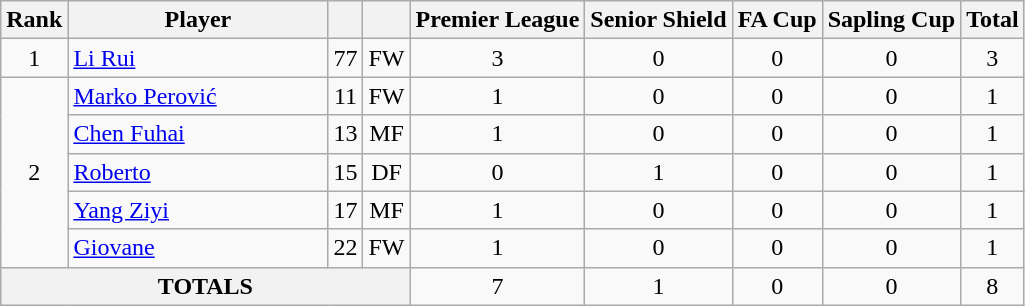<table class="wikitable">
<tr>
<th>Rank</th>
<th style="width:166px;">Player</th>
<th></th>
<th></th>
<th>Premier League</th>
<th>Senior Shield</th>
<th>FA Cup</th>
<th>Sapling Cup</th>
<th>Total</th>
</tr>
<tr>
<td align=center>1</td>
<td> <a href='#'>Li Rui</a></td>
<td align=center>77</td>
<td align=center>FW</td>
<td align=center>3</td>
<td align=center>0</td>
<td align=center>0</td>
<td align=center>0</td>
<td align=center>3</td>
</tr>
<tr>
<td align=center rowspan=5>2</td>
<td> <a href='#'>Marko Perović</a></td>
<td align=center>11</td>
<td align=center>FW</td>
<td align=center>1</td>
<td align=center>0</td>
<td align=center>0</td>
<td align=center>0</td>
<td align=center>1</td>
</tr>
<tr>
<td> <a href='#'>Chen Fuhai</a></td>
<td align=center>13</td>
<td align=center>MF</td>
<td align=center>1</td>
<td align=center>0</td>
<td align=center>0</td>
<td align=center>0</td>
<td align=center>1</td>
</tr>
<tr>
<td> <a href='#'>Roberto</a></td>
<td align=center>15</td>
<td align=center>DF</td>
<td align=center>0</td>
<td align=center>1</td>
<td align=center>0</td>
<td align=center>0</td>
<td align=center>1</td>
</tr>
<tr>
<td> <a href='#'>Yang Ziyi</a></td>
<td align=center>17</td>
<td align=center>MF</td>
<td align=center>1</td>
<td align=center>0</td>
<td align=center>0</td>
<td align=center>0</td>
<td align=center>1</td>
</tr>
<tr>
<td> <a href='#'>Giovane</a></td>
<td align=center>22</td>
<td align=center>FW</td>
<td align=center>1</td>
<td align=center>0</td>
<td align=center>0</td>
<td align=center>0</td>
<td align=center>1</td>
</tr>
<tr>
<th align=center colspan=4>TOTALS</th>
<td align=center>7</td>
<td align=center>1</td>
<td align=center>0</td>
<td align=center>0</td>
<td align=center>8</td>
</tr>
</table>
